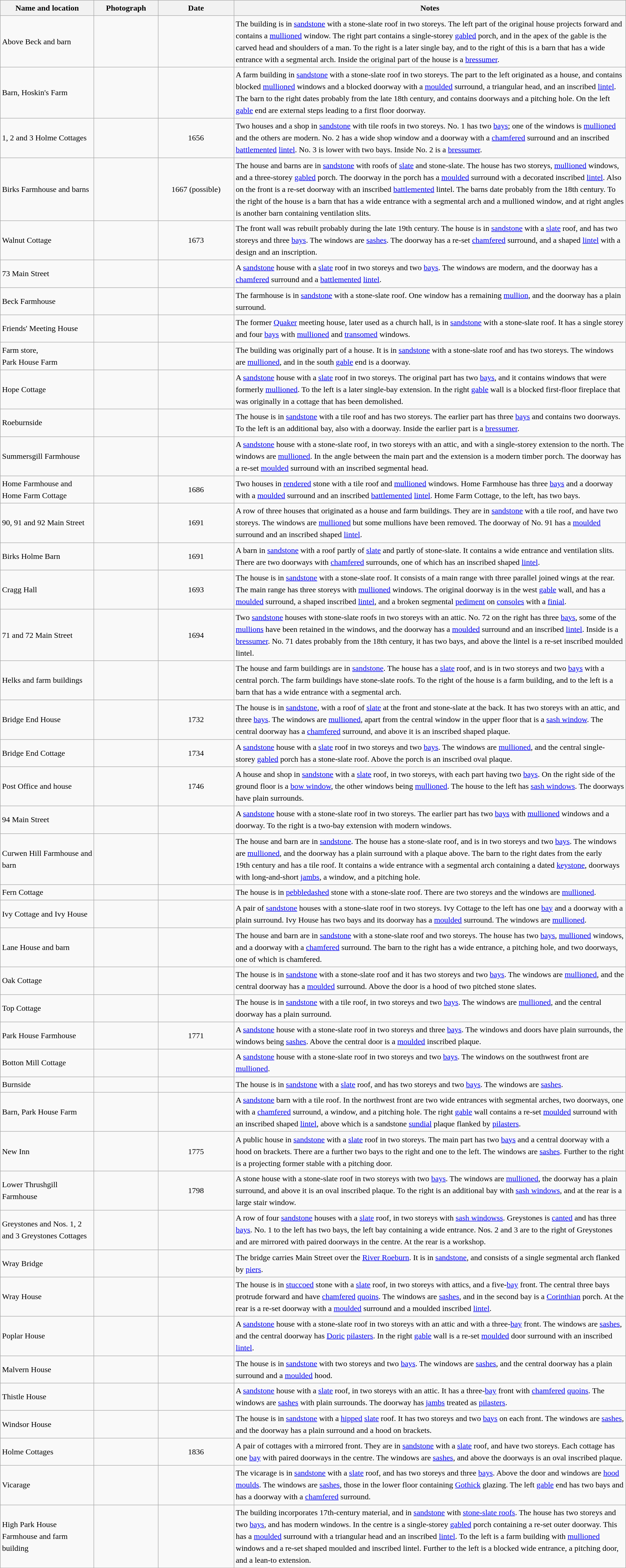<table class="wikitable sortable plainrowheaders" style="width:100%;border:0px;text-align:left;line-height:150%;">
<tr>
<th scope="col"  style="width:150px">Name and location</th>
<th scope="col"  style="width:100px" class="unsortable">Photograph</th>
<th scope="col"  style="width:120px">Date</th>
<th scope="col"  style="width:650px" class="unsortable">Notes</th>
</tr>
<tr>
<td>Above Beck and barn<br><small></small></td>
<td></td>
<td align="center"></td>
<td>The building is in <a href='#'>sandstone</a> with a stone-slate roof in two storeys.  The left part of the original house projects forward and contains a <a href='#'>mullioned</a> window.  The right part contains a single-storey <a href='#'>gabled</a> porch, and in the apex of the gable is the carved head and shoulders of a man. To the right is a later single bay, and to the right of this is a barn that has a wide entrance with a segmental arch.  Inside the original part of the house is a <a href='#'>bressumer</a>.</td>
</tr>
<tr>
<td>Barn, Hoskin's Farm<br><small></small></td>
<td></td>
<td align="center"></td>
<td>A farm building in <a href='#'>sandstone</a> with a stone-slate roof in two storeys.  The part to the left originated as a house, and contains blocked <a href='#'>mullioned</a> windows and a blocked doorway with a <a href='#'>moulded</a> surround, a triangular head, and an inscribed <a href='#'>lintel</a>.  The barn to the right dates probably from the late 18th century, and contains doorways and a pitching hole.  On the left <a href='#'>gable</a> end are external steps leading to a first floor doorway.</td>
</tr>
<tr>
<td>1, 2 and 3 Holme Cottages<br><small></small></td>
<td></td>
<td align="center">1656</td>
<td>Two houses and a shop in <a href='#'>sandstone</a> with tile roofs in two storeys.  No. 1 has two <a href='#'>bays</a>; one of the windows is <a href='#'>mullioned</a> and the others are modern.  No. 2 has a wide shop window and a doorway with a <a href='#'>chamfered</a> surround and an inscribed <a href='#'>battlemented</a> <a href='#'>lintel</a>.  No. 3 is lower with two bays.  Inside No. 2 is a <a href='#'>bressumer</a>.</td>
</tr>
<tr>
<td>Birks Farmhouse and barns<br><small></small></td>
<td></td>
<td align="center">1667 (possible)</td>
<td>The house and barns are in <a href='#'>sandstone</a> with roofs of <a href='#'>slate</a> and stone-slate.  The house has two storeys, <a href='#'>mullioned</a> windows, and a three-storey <a href='#'>gabled</a> porch.  The doorway in the porch has a <a href='#'>moulded</a> surround with a decorated inscribed <a href='#'>lintel</a>.  Also on the front is a re-set doorway with an inscribed <a href='#'>battlemented</a> lintel.  The barns date probably from the 18th century.  To the right of the house is a barn that has a wide entrance with a segmental arch and a mullioned window, and at right angles is another barn containing ventilation slits.</td>
</tr>
<tr>
<td>Walnut Cottage<br><small></small></td>
<td></td>
<td align="center">1673</td>
<td>The front wall was rebuilt probably during the late 19th century.  The house is in <a href='#'>sandstone</a> with a <a href='#'>slate</a> roof, and has two storeys and three <a href='#'>bays</a>.  The windows are <a href='#'>sashes</a>.  The doorway has a re-set <a href='#'>chamfered</a> surround, and a shaped <a href='#'>lintel</a> with a design and an inscription.</td>
</tr>
<tr>
<td>73 Main Street<br><small></small></td>
<td></td>
<td align="center"></td>
<td>A <a href='#'>sandstone</a> house with a <a href='#'>slate</a> roof in two storeys and two <a href='#'>bays</a>.  The windows are modern, and the doorway has a <a href='#'>chamfered</a> surround and a <a href='#'>battlemented</a> <a href='#'>lintel</a>.</td>
</tr>
<tr>
<td>Beck Farmhouse<br><small></small></td>
<td></td>
<td align="center"></td>
<td>The farmhouse is in <a href='#'>sandstone</a> with a stone-slate roof.  One window has a remaining <a href='#'>mullion</a>, and the doorway has a plain surround.</td>
</tr>
<tr>
<td>Friends' Meeting House<br><small></small></td>
<td></td>
<td align="center"></td>
<td>The former <a href='#'>Quaker</a> meeting house, later used as a church hall, is in <a href='#'>sandstone</a> with a stone-slate roof.  It has a single storey and four <a href='#'>bays</a> with <a href='#'>mullioned</a> and <a href='#'>transomed</a> windows.</td>
</tr>
<tr>
<td>Farm store,<br>Park House Farm<br><small></small></td>
<td></td>
<td align="center"></td>
<td>The building was originally part of a house.  It is in <a href='#'>sandstone</a> with a stone-slate roof and has two storeys.  The windows are <a href='#'>mullioned</a>, and in the south <a href='#'>gable</a> end is a doorway.</td>
</tr>
<tr>
<td>Hope Cottage<br><small></small></td>
<td></td>
<td align="center"></td>
<td>A <a href='#'>sandstone</a> house with a <a href='#'>slate</a> roof in two storeys.  The original part has two <a href='#'>bays</a>, and it contains windows that were formerly <a href='#'>mullioned</a>.  To the left is a later single-bay extension.  In the right <a href='#'>gable</a> wall is a blocked first-floor fireplace that was originally in a cottage that has been demolished.</td>
</tr>
<tr>
<td>Roeburnside<br><small></small></td>
<td></td>
<td align="center"></td>
<td>The house is in <a href='#'>sandstone</a> with a tile roof and has two storeys.  The earlier part has three <a href='#'>bays</a> and contains two doorways.  To the left is an additional bay, also with a doorway.  Inside the earlier part is a <a href='#'>bressumer</a>.</td>
</tr>
<tr>
<td>Summersgill Farmhouse<br><small></small></td>
<td></td>
<td align="center"></td>
<td>A <a href='#'>sandstone</a> house with a stone-slate roof, in two storeys with an attic, and with a single-storey extension to the north.  The windows are <a href='#'>mullioned</a>.  In the angle between the main part and the extension is a modern timber porch.  The doorway has a re-set <a href='#'>moulded</a> surround with an inscribed segmental head.</td>
</tr>
<tr>
<td>Home Farmhouse and Home Farm Cottage<br><small></small></td>
<td></td>
<td align="center">1686</td>
<td>Two houses in <a href='#'>rendered</a> stone with a tile roof and <a href='#'>mullioned</a> windows.  Home Farmhouse has three <a href='#'>bays</a> and a doorway with a <a href='#'>moulded</a> surround and an inscribed <a href='#'>battlemented</a> <a href='#'>lintel</a>.  Home Farm Cottage, to the left, has two bays.</td>
</tr>
<tr>
<td>90, 91 and 92 Main Street<br><small></small></td>
<td></td>
<td align="center">1691</td>
<td>A row of three houses that originated as a house and farm buildings.  They are in <a href='#'>sandstone</a> with a tile roof, and have two storeys.  The windows are <a href='#'>mullioned</a> but some mullions have been removed.  The doorway of No. 91 has a <a href='#'>moulded</a> surround and an inscribed shaped <a href='#'>lintel</a>.</td>
</tr>
<tr>
<td>Birks Holme Barn<br><small></small></td>
<td></td>
<td align="center">1691</td>
<td>A barn in <a href='#'>sandstone</a> with a roof partly of <a href='#'>slate</a> and partly of stone-slate.  It contains a wide entrance and ventilation slits.  There are two doorways with <a href='#'>chamfered</a> surrounds, one of which has an inscribed shaped <a href='#'>lintel</a>.</td>
</tr>
<tr>
<td>Cragg Hall<br><small></small></td>
<td></td>
<td align="center">1693</td>
<td>The house is in <a href='#'>sandstone</a> with a stone-slate roof.  It consists of a main range with three parallel joined wings at the rear.  The main range has three storeys with <a href='#'>mullioned</a> windows. The original doorway is in the west <a href='#'>gable</a> wall, and has a <a href='#'>moulded</a> surround, a shaped inscribed <a href='#'>lintel</a>, and a broken segmental <a href='#'>pediment</a> on <a href='#'>consoles</a> with a <a href='#'>finial</a>.</td>
</tr>
<tr>
<td>71 and 72 Main Street<br><small></small></td>
<td></td>
<td align="center">1694</td>
<td>Two <a href='#'>sandstone</a> houses with stone-slate roofs in two storeys with an attic.  No. 72 on the right has three <a href='#'>bays</a>, some of the <a href='#'>mullions</a> have been retained in the windows, and the doorway has a <a href='#'>moulded</a> surround and an inscribed <a href='#'>lintel</a>.  Inside is a <a href='#'>bressumer</a>.  No. 71 dates probably from the 18th century, it has two bays, and above the lintel is a re-set inscribed moulded lintel.</td>
</tr>
<tr>
<td>Helks and farm buildings<br><small></small></td>
<td></td>
<td align="center"></td>
<td>The house and farm buildings are in <a href='#'>sandstone</a>.  The house has a <a href='#'>slate</a> roof, and is in two storeys and two <a href='#'>bays</a> with a central porch.  The farm buildings have stone-slate roofs.  To the right of the house is a farm building, and to the left is a barn that has a wide entrance with a segmental arch.</td>
</tr>
<tr>
<td>Bridge End House<br><small></small></td>
<td></td>
<td align="center">1732</td>
<td>The house is in <a href='#'>sandstone</a>, with a roof of <a href='#'>slate</a> at the front and stone-slate at the back.  It has two storeys with an attic, and three <a href='#'>bays</a>.  The windows are <a href='#'>mullioned</a>, apart from the central window in the upper floor that is a <a href='#'>sash window</a>.  The central doorway has a <a href='#'>chamfered</a> surround, and above it is an inscribed shaped plaque.</td>
</tr>
<tr>
<td>Bridge End Cottage<br><small></small></td>
<td></td>
<td align="center">1734</td>
<td>A <a href='#'>sandstone</a> house with a <a href='#'>slate</a> roof in two storeys and two <a href='#'>bays</a>.  The windows are <a href='#'>mullioned</a>, and the central single-storey <a href='#'>gabled</a> porch has a stone-slate roof.  Above the porch is an inscribed oval plaque.</td>
</tr>
<tr>
<td>Post Office and house<br><small></small></td>
<td></td>
<td align="center">1746</td>
<td>A house and shop in <a href='#'>sandstone</a> with a <a href='#'>slate</a> roof, in two storeys, with each part having two <a href='#'>bays</a>.  On the right side of the ground floor is a <a href='#'>bow window</a>, the other windows being <a href='#'>mullioned</a>.  The house to the left has <a href='#'>sash windows</a>.  The doorways have plain surrounds.</td>
</tr>
<tr>
<td>94 Main Street<br><small></small></td>
<td></td>
<td align="center"></td>
<td>A <a href='#'>sandstone</a> house with a stone-slate roof in two storeys.  The earlier part has two <a href='#'>bays</a> with <a href='#'>mullioned</a> windows and a doorway.  To the right is a two-bay extension with modern windows.</td>
</tr>
<tr>
<td>Curwen Hill Farmhouse and barn<br><small></small></td>
<td></td>
<td align="center"></td>
<td>The house and barn are in <a href='#'>sandstone</a>.  The house has a stone-slate roof, and is in two storeys and two <a href='#'>bays</a>.  The windows are <a href='#'>mullioned</a>, and the doorway has a plain surround with a plaque above.  The barn to the right dates from the early 19th century and has a tile roof.  It contains a wide entrance with a segmental arch containing a dated <a href='#'>keystone</a>, doorways with long-and-short <a href='#'>jambs</a>, a window, and a pitching hole.</td>
</tr>
<tr>
<td>Fern Cottage<br><small></small></td>
<td></td>
<td align="center"></td>
<td>The house is in <a href='#'>pebbledashed</a> stone with a stone-slate roof.  There are two storeys and the windows are <a href='#'>mullioned</a>.</td>
</tr>
<tr>
<td>Ivy Cottage and Ivy House<br><small></small></td>
<td></td>
<td align="center"></td>
<td>A pair of <a href='#'>sandstone</a> houses with a stone-slate roof in two storeys.  Ivy Cottage to the left has one <a href='#'>bay</a> and a doorway with a plain surround.  Ivy House has two bays and its doorway has a <a href='#'>moulded</a> surround.  The windows are <a href='#'>mullioned</a>.</td>
</tr>
<tr>
<td>Lane House and barn<br><small></small></td>
<td></td>
<td align="center"></td>
<td>The house and barn are in <a href='#'>sandstone</a> with a stone-slate roof and two storeys.  The house has two <a href='#'>bays</a>, <a href='#'>mullioned</a> windows, and a doorway with a <a href='#'>chamfered</a> surround.  The barn to the right has a wide entrance, a pitching hole, and two doorways, one of which is chamfered.</td>
</tr>
<tr>
<td>Oak Cottage<br><small></small></td>
<td></td>
<td align="center"></td>
<td>The house is in <a href='#'>sandstone</a> with a stone-slate roof and it has two storeys and two <a href='#'>bays</a>.  The windows are <a href='#'>mullioned</a>, and the central doorway has a <a href='#'>moulded</a> surround.  Above the door is a hood of two pitched stone slates.</td>
</tr>
<tr>
<td>Top Cottage<br><small></small></td>
<td></td>
<td align="center"></td>
<td>The house is in <a href='#'>sandstone</a> with a tile roof, in two storeys and two <a href='#'>bays</a>.  The windows are <a href='#'>mullioned</a>, and the central doorway has a plain surround.</td>
</tr>
<tr>
<td>Park House Farmhouse<br><small></small></td>
<td></td>
<td align="center">1771</td>
<td>A <a href='#'>sandstone</a> house with a stone-slate roof in two storeys and three <a href='#'>bays</a>.  The windows and doors have plain surrounds, the windows being <a href='#'>sashes</a>.  Above the central door is a <a href='#'>moulded</a> inscribed plaque.</td>
</tr>
<tr>
<td>Botton Mill Cottage<br><small></small></td>
<td></td>
<td align="center"></td>
<td>A <a href='#'>sandstone</a> house with a stone-slate roof in two storeys and two <a href='#'>bays</a>.  The windows on the southwest front are <a href='#'>mullioned</a>.</td>
</tr>
<tr>
<td>Burnside<br><small></small></td>
<td></td>
<td align="center"></td>
<td>The house is in <a href='#'>sandstone</a> with a <a href='#'>slate</a> roof, and has two storeys and two <a href='#'>bays</a>.  The windows are <a href='#'>sashes</a>.</td>
</tr>
<tr>
<td>Barn, Park House Farm<br><small></small></td>
<td></td>
<td align="center"></td>
<td>A <a href='#'>sandstone</a> barn with a tile roof.  In the northwest front are two wide entrances with segmental arches, two doorways, one with a <a href='#'>chamfered</a> surround, a window, and a pitching hole.  The right <a href='#'>gable</a> wall contains a re-set <a href='#'>moulded</a> surround with an inscribed shaped <a href='#'>lintel</a>, above which is a sandstone <a href='#'>sundial</a> plaque flanked by <a href='#'>pilasters</a>.</td>
</tr>
<tr>
<td>New Inn<br><small></small></td>
<td></td>
<td align="center">1775</td>
<td>A public house in <a href='#'>sandstone</a> with a <a href='#'>slate</a> roof in two storeys.  The main part has two <a href='#'>bays</a> and a central doorway with a hood on brackets.  There are a further two bays to the right and one to the left.  The windows are <a href='#'>sashes</a>.  Further to the right is a projecting former stable with a pitching door.</td>
</tr>
<tr>
<td>Lower Thrushgill Farmhouse<br><small></small></td>
<td></td>
<td align="center">1798</td>
<td>A stone house with a stone-slate roof in two storeys with two <a href='#'>bays</a>.  The windows are <a href='#'>mullioned</a>, the doorway has a plain surround, and above it is an oval inscribed plaque.  To the right is an additional bay with <a href='#'>sash windows</a>, and at the rear is a large stair window.</td>
</tr>
<tr>
<td>Greystones and Nos. 1, 2 and 3 Greystones Cottages<br><small></small></td>
<td></td>
<td align="center"></td>
<td>A row of four <a href='#'>sandstone</a> houses with a <a href='#'>slate</a> roof, in two storeys with <a href='#'>sash windowss</a>.  Greystones is <a href='#'>canted</a> and has three <a href='#'>bays</a>.  No. 1 to the left has two bays, the left bay containing a wide entrance.  Nos. 2 and 3 are to the right of Greystones and are mirrored with paired doorways in the centre.  At the rear is a workshop.</td>
</tr>
<tr>
<td>Wray Bridge<br><small></small></td>
<td></td>
<td align="center"></td>
<td>The bridge carries Main Street over the <a href='#'>River Roeburn</a>.  It is in <a href='#'>sandstone</a>, and consists of a single segmental arch flanked by <a href='#'>piers</a>.</td>
</tr>
<tr>
<td>Wray House<br><small></small></td>
<td></td>
<td align="center"></td>
<td>The house is in <a href='#'>stuccoed</a> stone with a <a href='#'>slate</a> roof, in two storeys with attics, and a five-<a href='#'>bay</a> front.  The central three bays protrude forward and have <a href='#'>chamfered</a> <a href='#'>quoins</a>.  The windows are <a href='#'>sashes</a>, and in the second bay is a <a href='#'>Corinthian</a> porch.  At the rear is a re-set doorway with a <a href='#'>moulded</a> surround and a moulded inscribed <a href='#'>lintel</a>.</td>
</tr>
<tr>
<td>Poplar House<br><small></small></td>
<td></td>
<td align="center"></td>
<td>A <a href='#'>sandstone</a> house with a stone-slate roof in two storeys with an attic and with a three-<a href='#'>bay</a> front.  The windows are <a href='#'>sashes</a>, and the central doorway has <a href='#'>Doric</a> <a href='#'>pilasters</a>.  In the right <a href='#'>gable</a> wall is a re-set <a href='#'>moulded</a> door surround with an inscribed <a href='#'>lintel</a>.</td>
</tr>
<tr>
<td>Malvern House<br><small></small></td>
<td></td>
<td align="center"></td>
<td>The house is in <a href='#'>sandstone</a> with two storeys and two <a href='#'>bays</a>.  The windows are <a href='#'>sashes</a>, and the central doorway has a plain surround and a <a href='#'>moulded</a> hood.</td>
</tr>
<tr>
<td>Thistle House<br><small></small></td>
<td></td>
<td align="center"></td>
<td>A <a href='#'>sandstone</a> house with a <a href='#'>slate</a> roof, in two storeys with an attic.  It has a three-<a href='#'>bay</a> front with <a href='#'>chamfered</a> <a href='#'>quoins</a>.  The windows are <a href='#'>sashes</a> with plain surrounds.  The doorway has <a href='#'>jambs</a> treated as <a href='#'>pilasters</a>.</td>
</tr>
<tr>
<td>Windsor House<br><small></small></td>
<td></td>
<td align="center"></td>
<td>The house is in <a href='#'>sandstone</a> with a <a href='#'>hipped</a> <a href='#'>slate</a> roof.  It has two storeys and two <a href='#'>bays</a> on each front.  The windows are <a href='#'>sashes</a>, and the doorway has a plain surround and a hood on brackets.</td>
</tr>
<tr>
<td>Holme Cottages<br><small></small></td>
<td></td>
<td align="center">1836</td>
<td>A pair of cottages with a mirrored front.  They are in <a href='#'>sandstone</a> with a <a href='#'>slate</a> roof, and have two storeys.  Each cottage has one <a href='#'>bay</a> with paired doorways in the centre.  The windows are <a href='#'>sashes</a>, and above the doorways is an oval inscribed plaque.</td>
</tr>
<tr>
<td>Vicarage<br><small></small></td>
<td></td>
<td align="center"></td>
<td>The vicarage is in <a href='#'>sandstone</a> with a <a href='#'>slate</a> roof, and has two storeys and three <a href='#'>bays</a>.  Above the door and windows are <a href='#'>hood moulds</a>.  The windows are <a href='#'>sashes</a>, those in the lower floor containing <a href='#'>Gothick</a> glazing.  The left <a href='#'>gable</a> end has two bays and has a doorway with a <a href='#'>chamfered</a> surround.</td>
</tr>
<tr>
<td>High Park House Farmhouse and farm building<br><small></small></td>
<td></td>
<td align="center"></td>
<td>The building incorporates 17th-century material, and in <a href='#'>sandstone</a> with <a href='#'>stone-slate roofs</a>.  The house has two storeys and two <a href='#'>bays</a>, and has modern windows.  In the centre is a single-storey <a href='#'>gabled</a> porch containing a re-set outer doorway.  This has a <a href='#'>moulded</a> surround with a triangular head and an inscribed <a href='#'>lintel</a>.  To the left is a farm building with <a href='#'>mullioned</a> windows and a re-set shaped moulded and inscribed lintel.  Further to the left is a blocked wide entrance, a pitching door, and a lean-to extension.</td>
</tr>
<tr>
</tr>
</table>
